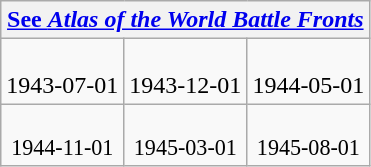<table class="wikitable">
<tr>
<th colspan=3><a href='#'>See <em>Atlas of the World Battle Fronts</em></a></th>
</tr>
<tr>
<td><br>1943-07-01</td>
<td><br>1943-12-01</td>
<td><br>1944-05-01</td>
</tr>
<tr style="font-size:92%; text-align:center;">
<td><br>1944-11-01</td>
<td><br>1945-03-01</td>
<td><br>1945-08-01</td>
</tr>
</table>
